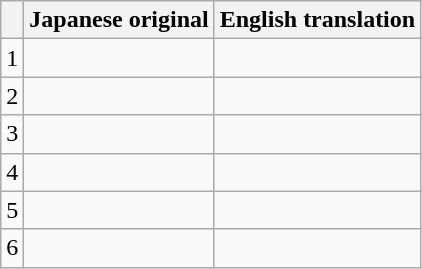<table class="wikitable">
<tr>
<th scope="col"></th>
<th scope="col">Japanese original</th>
<th scope="col">English translation</th>
</tr>
<tr>
<td>1</td>
<td></td>
<td></td>
</tr>
<tr>
<td>2</td>
<td></td>
<td></td>
</tr>
<tr>
<td>3</td>
<td></td>
<td></td>
</tr>
<tr>
<td>4</td>
<td></td>
<td></td>
</tr>
<tr>
<td>5</td>
<td></td>
<td></td>
</tr>
<tr>
<td>6</td>
<td></td>
<td></td>
</tr>
</table>
